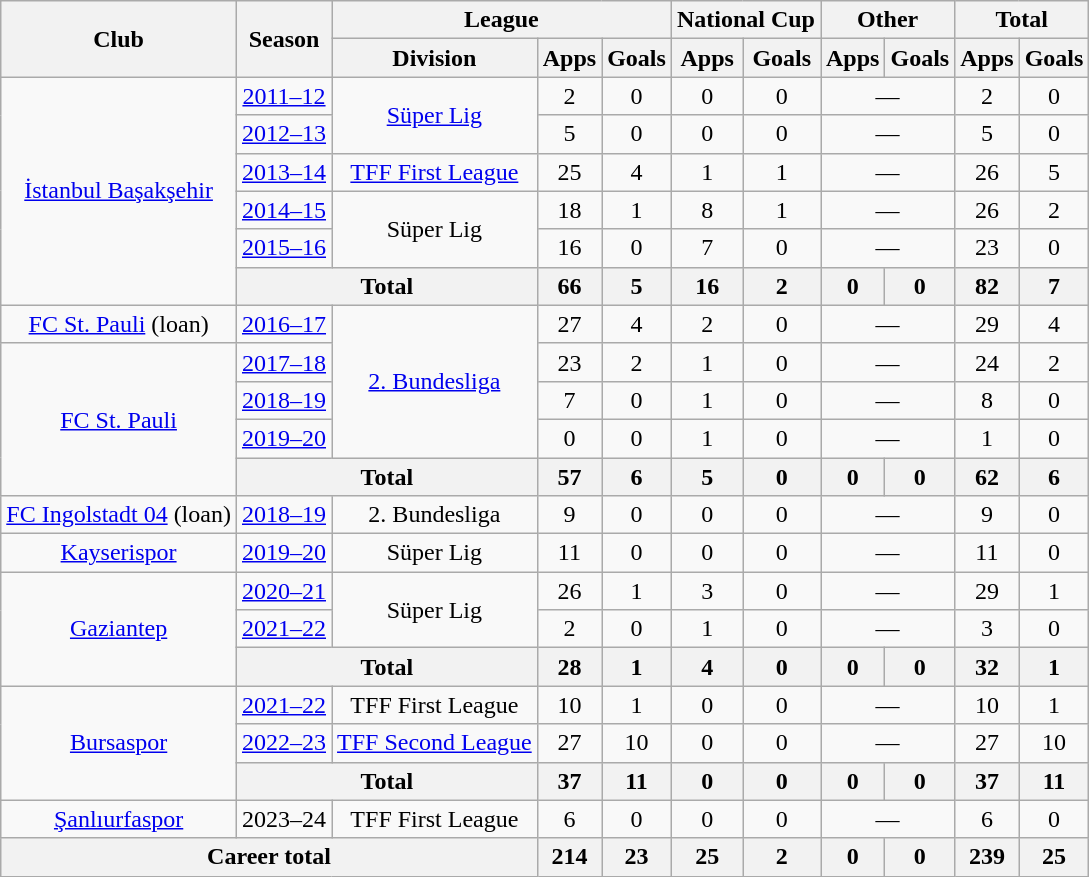<table class="wikitable" style="text-align:center">
<tr>
<th rowspan="2">Club</th>
<th rowspan="2">Season</th>
<th colspan="3">League</th>
<th colspan="2">National Cup</th>
<th colspan="2">Other</th>
<th colspan="2">Total</th>
</tr>
<tr>
<th>Division</th>
<th>Apps</th>
<th>Goals</th>
<th>Apps</th>
<th>Goals</th>
<th>Apps</th>
<th>Goals</th>
<th>Apps</th>
<th>Goals</th>
</tr>
<tr>
<td rowspan="6"><a href='#'>İstanbul Başakşehir</a></td>
<td><a href='#'>2011–12</a></td>
<td rowspan="2"><a href='#'>Süper Lig</a></td>
<td>2</td>
<td>0</td>
<td>0</td>
<td>0</td>
<td colspan="2">—</td>
<td>2</td>
<td>0</td>
</tr>
<tr>
<td><a href='#'>2012–13</a></td>
<td>5</td>
<td>0</td>
<td>0</td>
<td>0</td>
<td colspan="2">—</td>
<td>5</td>
<td>0</td>
</tr>
<tr>
<td><a href='#'>2013–14</a></td>
<td><a href='#'>TFF First League</a></td>
<td>25</td>
<td>4</td>
<td>1</td>
<td>1</td>
<td colspan="2">—</td>
<td>26</td>
<td>5</td>
</tr>
<tr>
<td><a href='#'>2014–15</a></td>
<td rowspan="2">Süper Lig</td>
<td>18</td>
<td>1</td>
<td>8</td>
<td>1</td>
<td colspan="2">—</td>
<td>26</td>
<td>2</td>
</tr>
<tr>
<td><a href='#'>2015–16</a></td>
<td>16</td>
<td>0</td>
<td>7</td>
<td>0</td>
<td colspan="2">—</td>
<td>23</td>
<td>0</td>
</tr>
<tr>
<th colspan="2">Total</th>
<th>66</th>
<th>5</th>
<th>16</th>
<th>2</th>
<th>0</th>
<th>0</th>
<th>82</th>
<th>7</th>
</tr>
<tr>
<td><a href='#'>FC St. Pauli</a> (loan)</td>
<td><a href='#'>2016–17</a></td>
<td rowspan="4"><a href='#'>2. Bundesliga</a></td>
<td>27</td>
<td>4</td>
<td>2</td>
<td>0</td>
<td colspan="2">—</td>
<td>29</td>
<td>4</td>
</tr>
<tr>
<td rowspan="4"><a href='#'>FC St. Pauli</a></td>
<td><a href='#'>2017–18</a></td>
<td>23</td>
<td>2</td>
<td>1</td>
<td>0</td>
<td colspan="2">—</td>
<td>24</td>
<td>2</td>
</tr>
<tr>
<td><a href='#'>2018–19</a></td>
<td>7</td>
<td>0</td>
<td>1</td>
<td>0</td>
<td colspan="2">—</td>
<td>8</td>
<td>0</td>
</tr>
<tr>
<td><a href='#'>2019–20</a></td>
<td>0</td>
<td>0</td>
<td>1</td>
<td>0</td>
<td colspan="2">—</td>
<td>1</td>
<td>0</td>
</tr>
<tr>
<th colspan="2">Total</th>
<th>57</th>
<th>6</th>
<th>5</th>
<th>0</th>
<th>0</th>
<th>0</th>
<th>62</th>
<th>6</th>
</tr>
<tr>
<td><a href='#'>FC Ingolstadt 04</a> (loan)</td>
<td><a href='#'>2018–19</a></td>
<td>2. Bundesliga</td>
<td>9</td>
<td>0</td>
<td>0</td>
<td>0</td>
<td colspan="2">—</td>
<td>9</td>
<td>0</td>
</tr>
<tr>
<td><a href='#'>Kayserispor</a></td>
<td><a href='#'>2019–20</a></td>
<td>Süper Lig</td>
<td>11</td>
<td>0</td>
<td>0</td>
<td>0</td>
<td colspan="2">—</td>
<td>11</td>
<td>0</td>
</tr>
<tr>
<td rowspan="3"><a href='#'>Gaziantep</a></td>
<td><a href='#'>2020–21</a></td>
<td rowspan="2">Süper Lig</td>
<td>26</td>
<td>1</td>
<td>3</td>
<td>0</td>
<td colspan="2">—</td>
<td>29</td>
<td>1</td>
</tr>
<tr>
<td><a href='#'>2021–22</a></td>
<td>2</td>
<td>0</td>
<td>1</td>
<td>0</td>
<td colspan="2">—</td>
<td>3</td>
<td>0</td>
</tr>
<tr>
<th colspan="2">Total</th>
<th>28</th>
<th>1</th>
<th>4</th>
<th>0</th>
<th>0</th>
<th>0</th>
<th>32</th>
<th>1</th>
</tr>
<tr>
<td rowspan="3"><a href='#'>Bursaspor</a></td>
<td><a href='#'>2021–22</a></td>
<td>TFF First League</td>
<td>10</td>
<td>1</td>
<td>0</td>
<td>0</td>
<td colspan="2">—</td>
<td>10</td>
<td>1</td>
</tr>
<tr>
<td><a href='#'>2022–23</a></td>
<td><a href='#'>TFF Second League</a></td>
<td>27</td>
<td>10</td>
<td>0</td>
<td>0</td>
<td colspan="2">—</td>
<td>27</td>
<td>10</td>
</tr>
<tr>
<th colspan="2">Total</th>
<th>37</th>
<th>11</th>
<th>0</th>
<th>0</th>
<th>0</th>
<th>0</th>
<th>37</th>
<th>11</th>
</tr>
<tr>
<td><a href='#'>Şanlıurfaspor</a></td>
<td>2023–24</td>
<td>TFF First League</td>
<td>6</td>
<td>0</td>
<td>0</td>
<td>0</td>
<td colspan="2">—</td>
<td>6</td>
<td>0</td>
</tr>
<tr>
<th colspan="3">Career total</th>
<th>214</th>
<th>23</th>
<th>25</th>
<th>2</th>
<th>0</th>
<th>0</th>
<th>239</th>
<th>25</th>
</tr>
</table>
